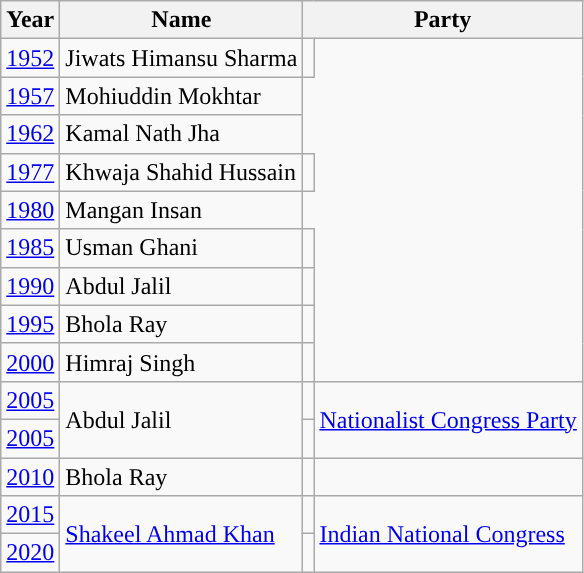<table class="wikitable sortable">
<tr>
<th>Year</th>
<th>Name</th>
<th colspan="2">Party</th>
</tr>
<tr>
<td><a href='#'>1952</a></td>
<td>Jiwats Himansu Sharma</td>
<td></td>
</tr>
<tr>
<td><a href='#'>1957</a></td>
<td>Mohiuddin Mokhtar</td>
</tr>
<tr>
<td><a href='#'>1962</a></td>
<td>Kamal Nath Jha</td>
</tr>
<tr>
<td><a href='#'>1977</a></td>
<td>Khwaja Shahid Hussain</td>
<td></td>
</tr>
<tr>
<td><a href='#'>1980</a></td>
<td>Mangan Insan</td>
</tr>
<tr>
<td><a href='#'>1985</a></td>
<td>Usman Ghani</td>
<td></td>
</tr>
<tr>
<td><a href='#'>1990</a></td>
<td>Abdul Jalil</td>
<td></td>
</tr>
<tr>
<td><a href='#'>1995</a></td>
<td>Bhola Ray</td>
<td></td>
</tr>
<tr>
<td><a href='#'>2000</a></td>
<td>Himraj Singh</td>
<td></td>
</tr>
<tr>
<td><a href='#'>2005</a></td>
<td rowspan="2">Abdul Jalil</td>
<td style="background-color: "></td>
<td rowspan="2"><a href='#'>Nationalist Congress Party</a></td>
</tr>
<tr>
<td><a href='#'>2005</a></td>
</tr>
<tr>
<td><a href='#'>2010</a></td>
<td>Bhola Ray</td>
<td></td>
</tr>
<tr>
<td><a href='#'>2015</a></td>
<td rowspan="2"><a href='#'>Shakeel Ahmad Khan</a></td>
<td style="background-color: "></td>
<td rowspan="2"><a href='#'>Indian National Congress</a></td>
</tr>
<tr>
<td><a href='#'>2020</a></td>
</tr>
</table>
